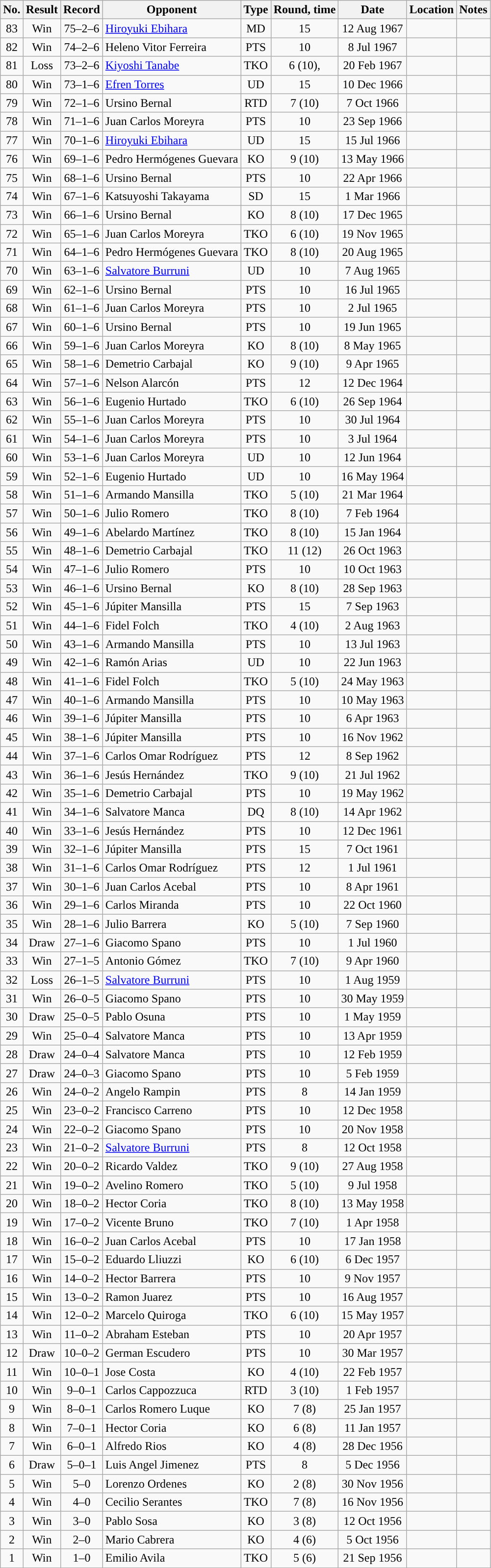<table class="wikitable" style="text-align:center">
<tr>
<th>No.</th>
<th>Result</th>
<th>Record</th>
<th>Opponent</th>
<th>Type</th>
<th>Round, time</th>
<th>Date</th>
<th>Location</th>
<th>Notes</th>
</tr>
<tr>
<td>83</td>
<td>Win</td>
<td>75–2–6</td>
<td align=left><a href='#'>Hiroyuki Ebihara</a></td>
<td>MD</td>
<td>15</td>
<td>12 Aug 1967</td>
<td align=left></td>
<td align=left></td>
</tr>
<tr>
<td>82</td>
<td>Win</td>
<td>74–2–6</td>
<td align=left>Heleno Vitor Ferreira</td>
<td>PTS</td>
<td>10</td>
<td>8 Jul 1967</td>
<td align=left></td>
<td align=left></td>
</tr>
<tr>
<td>81</td>
<td>Loss</td>
<td>73–2–6</td>
<td align=left><a href='#'>Kiyoshi Tanabe</a></td>
<td>TKO</td>
<td>6 (10), </td>
<td>20 Feb 1967</td>
<td align=left></td>
<td align=left></td>
</tr>
<tr>
<td>80</td>
<td>Win</td>
<td>73–1–6</td>
<td align=left><a href='#'>Efren Torres</a></td>
<td>UD</td>
<td>15</td>
<td>10 Dec 1966</td>
<td align=left></td>
<td align=left></td>
</tr>
<tr>
<td>79</td>
<td>Win</td>
<td>72–1–6</td>
<td align=left>Ursino Bernal</td>
<td>RTD</td>
<td>7 (10)</td>
<td>7 Oct 1966</td>
<td align=left></td>
<td align=left></td>
</tr>
<tr>
<td>78</td>
<td>Win</td>
<td>71–1–6</td>
<td align=left>Juan Carlos Moreyra</td>
<td>PTS</td>
<td>10</td>
<td>23 Sep 1966</td>
<td align=left></td>
<td align=left></td>
</tr>
<tr>
<td>77</td>
<td>Win</td>
<td>70–1–6</td>
<td align=left><a href='#'>Hiroyuki Ebihara</a></td>
<td>UD</td>
<td>15</td>
<td>15 Jul 1966</td>
<td align=left></td>
<td align=left></td>
</tr>
<tr>
<td>76</td>
<td>Win</td>
<td>69–1–6</td>
<td align=left>Pedro Hermógenes Guevara</td>
<td>KO</td>
<td>9 (10)</td>
<td>13 May 1966</td>
<td align=left></td>
<td align=left></td>
</tr>
<tr>
<td>75</td>
<td>Win</td>
<td>68–1–6</td>
<td align=left>Ursino Bernal</td>
<td>PTS</td>
<td>10</td>
<td>22 Apr 1966</td>
<td align=left></td>
<td align=left></td>
</tr>
<tr>
<td>74</td>
<td>Win</td>
<td>67–1–6</td>
<td align=left>Katsuyoshi Takayama</td>
<td>SD</td>
<td>15</td>
<td>1 Mar 1966</td>
<td align=left></td>
<td align=left></td>
</tr>
<tr>
<td>73</td>
<td>Win</td>
<td>66–1–6</td>
<td align=left>Ursino Bernal</td>
<td>KO</td>
<td>8 (10)</td>
<td>17 Dec 1965</td>
<td align=left></td>
<td align=left></td>
</tr>
<tr>
<td>72</td>
<td>Win</td>
<td>65–1–6</td>
<td align=left>Juan Carlos Moreyra</td>
<td>TKO</td>
<td>6 (10)</td>
<td>19 Nov 1965</td>
<td align=left></td>
<td align=left></td>
</tr>
<tr>
<td>71</td>
<td>Win</td>
<td>64–1–6</td>
<td align=left>Pedro Hermógenes Guevara</td>
<td>TKO</td>
<td>8 (10)</td>
<td>20 Aug 1965</td>
<td align=left></td>
<td align=left></td>
</tr>
<tr>
<td>70</td>
<td>Win</td>
<td>63–1–6</td>
<td align=left><a href='#'>Salvatore Burruni</a></td>
<td>UD</td>
<td>10</td>
<td>7 Aug 1965</td>
<td align=left></td>
<td align=left></td>
</tr>
<tr>
<td>69</td>
<td>Win</td>
<td>62–1–6</td>
<td align=left>Ursino Bernal</td>
<td>PTS</td>
<td>10</td>
<td>16 Jul 1965</td>
<td align=left></td>
<td align=left></td>
</tr>
<tr>
<td>68</td>
<td>Win</td>
<td>61–1–6</td>
<td align=left>Juan Carlos Moreyra</td>
<td>PTS</td>
<td>10</td>
<td>2 Jul 1965</td>
<td align=left></td>
<td align=left></td>
</tr>
<tr>
<td>67</td>
<td>Win</td>
<td>60–1–6</td>
<td align=left>Ursino Bernal</td>
<td>PTS</td>
<td>10</td>
<td>19 Jun 1965</td>
<td align=left></td>
<td align=left></td>
</tr>
<tr>
<td>66</td>
<td>Win</td>
<td>59–1–6</td>
<td align=left>Juan Carlos Moreyra</td>
<td>KO</td>
<td>8 (10)</td>
<td>8 May 1965</td>
<td align=left></td>
<td align=left></td>
</tr>
<tr>
<td>65</td>
<td>Win</td>
<td>58–1–6</td>
<td align=left>Demetrio Carbajal</td>
<td>KO</td>
<td>9 (10)</td>
<td>9 Apr 1965</td>
<td align=left></td>
<td align=left></td>
</tr>
<tr>
<td>64</td>
<td>Win</td>
<td>57–1–6</td>
<td align=left>Nelson Alarcón</td>
<td>PTS</td>
<td>12</td>
<td>12 Dec 1964</td>
<td align=left></td>
<td align=left></td>
</tr>
<tr>
<td>63</td>
<td>Win</td>
<td>56–1–6</td>
<td align=left>Eugenio Hurtado</td>
<td>TKO</td>
<td>6 (10)</td>
<td>26 Sep 1964</td>
<td align=left></td>
<td align=left></td>
</tr>
<tr>
<td>62</td>
<td>Win</td>
<td>55–1–6</td>
<td align=left>Juan Carlos Moreyra</td>
<td>PTS</td>
<td>10</td>
<td>30 Jul 1964</td>
<td align=left></td>
<td align=left></td>
</tr>
<tr>
<td>61</td>
<td>Win</td>
<td>54–1–6</td>
<td align=left>Juan Carlos Moreyra</td>
<td>PTS</td>
<td>10</td>
<td>3 Jul 1964</td>
<td align=left></td>
<td align=left></td>
</tr>
<tr>
<td>60</td>
<td>Win</td>
<td>53–1–6</td>
<td align=left>Juan Carlos Moreyra</td>
<td>UD</td>
<td>10</td>
<td>12 Jun 1964</td>
<td align=left></td>
<td align=left></td>
</tr>
<tr>
<td>59</td>
<td>Win</td>
<td>52–1–6</td>
<td align=left>Eugenio Hurtado</td>
<td>UD</td>
<td>10</td>
<td>16 May 1964</td>
<td align=left></td>
<td align=left></td>
</tr>
<tr>
<td>58</td>
<td>Win</td>
<td>51–1–6</td>
<td align=left>Armando Mansilla</td>
<td>TKO</td>
<td>5 (10)</td>
<td>21 Mar 1964</td>
<td align=left></td>
<td align=left></td>
</tr>
<tr>
<td>57</td>
<td>Win</td>
<td>50–1–6</td>
<td align=left>Julio Romero</td>
<td>TKO</td>
<td>8 (10)</td>
<td>7 Feb 1964</td>
<td align=left></td>
<td align=left></td>
</tr>
<tr>
<td>56</td>
<td>Win</td>
<td>49–1–6</td>
<td align=left>Abelardo Martínez</td>
<td>TKO</td>
<td>8 (10)</td>
<td>15 Jan 1964</td>
<td align=left></td>
<td align=left></td>
</tr>
<tr>
<td>55</td>
<td>Win</td>
<td>48–1–6</td>
<td align=left>Demetrio Carbajal</td>
<td>TKO</td>
<td>11 (12)</td>
<td>26 Oct 1963</td>
<td align=left></td>
<td align=left></td>
</tr>
<tr>
<td>54</td>
<td>Win</td>
<td>47–1–6</td>
<td align=left>Julio Romero</td>
<td>PTS</td>
<td>10</td>
<td>10 Oct 1963</td>
<td align=left></td>
<td align=left></td>
</tr>
<tr>
<td>53</td>
<td>Win</td>
<td>46–1–6</td>
<td align=left>Ursino Bernal</td>
<td>KO</td>
<td>8 (10)</td>
<td>28 Sep 1963</td>
<td align=left></td>
<td align=left></td>
</tr>
<tr>
<td>52</td>
<td>Win</td>
<td>45–1–6</td>
<td align=left>Júpiter Mansilla</td>
<td>PTS</td>
<td>15</td>
<td>7 Sep 1963</td>
<td align=left></td>
<td align=left></td>
</tr>
<tr>
<td>51</td>
<td>Win</td>
<td>44–1–6</td>
<td align=left>Fidel Folch</td>
<td>TKO</td>
<td>4 (10)</td>
<td>2 Aug 1963</td>
<td align=left></td>
<td align=left></td>
</tr>
<tr>
<td>50</td>
<td>Win</td>
<td>43–1–6</td>
<td align=left>Armando Mansilla</td>
<td>PTS</td>
<td>10</td>
<td>13 Jul 1963</td>
<td align=left></td>
<td align=left></td>
</tr>
<tr>
<td>49</td>
<td>Win</td>
<td>42–1–6</td>
<td align=left>Ramón Arias</td>
<td>UD</td>
<td>10</td>
<td>22 Jun 1963</td>
<td align=left></td>
<td align=left></td>
</tr>
<tr>
<td>48</td>
<td>Win</td>
<td>41–1–6</td>
<td align=left>Fidel Folch</td>
<td>TKO</td>
<td>5 (10)</td>
<td>24 May 1963</td>
<td align=left></td>
<td align=left></td>
</tr>
<tr>
<td>47</td>
<td>Win</td>
<td>40–1–6</td>
<td align=left>Armando Mansilla</td>
<td>PTS</td>
<td>10</td>
<td>10 May 1963</td>
<td align=left></td>
<td align=left></td>
</tr>
<tr>
<td>46</td>
<td>Win</td>
<td>39–1–6</td>
<td align=left>Júpiter Mansilla</td>
<td>PTS</td>
<td>10</td>
<td>6 Apr 1963</td>
<td align=left></td>
<td align=left></td>
</tr>
<tr>
<td>45</td>
<td>Win</td>
<td>38–1–6</td>
<td align=left>Júpiter Mansilla</td>
<td>PTS</td>
<td>10</td>
<td>16 Nov 1962</td>
<td align=left></td>
<td align=left></td>
</tr>
<tr>
<td>44</td>
<td>Win</td>
<td>37–1–6</td>
<td align=left>Carlos Omar Rodríguez</td>
<td>PTS</td>
<td>12</td>
<td>8 Sep 1962</td>
<td align=left></td>
<td align=left></td>
</tr>
<tr>
<td>43</td>
<td>Win</td>
<td>36–1–6</td>
<td align=left>Jesús Hernández</td>
<td>TKO</td>
<td>9 (10)</td>
<td>21 Jul 1962</td>
<td align=left></td>
<td align=left></td>
</tr>
<tr>
<td>42</td>
<td>Win</td>
<td>35–1–6</td>
<td align=left>Demetrio Carbajal</td>
<td>PTS</td>
<td>10</td>
<td>19 May 1962</td>
<td align=left></td>
<td align=left></td>
</tr>
<tr>
<td>41</td>
<td>Win</td>
<td>34–1–6</td>
<td align=left>Salvatore Manca</td>
<td>DQ</td>
<td>8 (10)</td>
<td>14 Apr 1962</td>
<td align=left></td>
<td align=left></td>
</tr>
<tr>
<td>40</td>
<td>Win</td>
<td>33–1–6</td>
<td align=left>Jesús Hernández</td>
<td>PTS</td>
<td>10</td>
<td>12 Dec 1961</td>
<td align=left></td>
<td align=left></td>
</tr>
<tr>
<td>39</td>
<td>Win</td>
<td>32–1–6</td>
<td align=left>Júpiter Mansilla</td>
<td>PTS</td>
<td>15</td>
<td>7 Oct 1961</td>
<td align=left></td>
<td align=left></td>
</tr>
<tr>
<td>38</td>
<td>Win</td>
<td>31–1–6</td>
<td align=left>Carlos Omar Rodríguez</td>
<td>PTS</td>
<td>12</td>
<td>1 Jul 1961</td>
<td align=left></td>
<td align=left></td>
</tr>
<tr>
<td>37</td>
<td>Win</td>
<td>30–1–6</td>
<td align=left>Juan Carlos Acebal</td>
<td>PTS</td>
<td>10</td>
<td>8 Apr 1961</td>
<td align=left></td>
<td align=left></td>
</tr>
<tr>
<td>36</td>
<td>Win</td>
<td>29–1–6</td>
<td align=left>Carlos Miranda</td>
<td>PTS</td>
<td>10</td>
<td>22 Oct 1960</td>
<td align=left></td>
<td align=left></td>
</tr>
<tr>
<td>35</td>
<td>Win</td>
<td>28–1–6</td>
<td align=left>Julio Barrera</td>
<td>KO</td>
<td>5 (10)</td>
<td>7 Sep 1960</td>
<td align=left></td>
<td align=left></td>
</tr>
<tr>
<td>34</td>
<td>Draw</td>
<td>27–1–6</td>
<td align=left>Giacomo Spano</td>
<td>PTS</td>
<td>10</td>
<td>1 Jul 1960</td>
<td align=left></td>
<td align=left></td>
</tr>
<tr>
<td>33</td>
<td>Win</td>
<td>27–1–5</td>
<td align=left>Antonio Gómez</td>
<td>TKO</td>
<td>7 (10)</td>
<td>9 Apr 1960</td>
<td align=left></td>
<td align=left></td>
</tr>
<tr>
<td>32</td>
<td>Loss</td>
<td>26–1–5</td>
<td align=left><a href='#'>Salvatore Burruni</a></td>
<td>PTS</td>
<td>10</td>
<td>1 Aug 1959</td>
<td align=left></td>
<td align=left></td>
</tr>
<tr>
<td>31</td>
<td>Win</td>
<td>26–0–5</td>
<td align=left>Giacomo Spano</td>
<td>PTS</td>
<td>10</td>
<td>30 May 1959</td>
<td align=left></td>
<td align=left></td>
</tr>
<tr>
<td>30</td>
<td>Draw</td>
<td>25–0–5</td>
<td align=left>Pablo Osuna</td>
<td>PTS</td>
<td>10</td>
<td>1 May 1959</td>
<td align=left></td>
<td align=left></td>
</tr>
<tr>
<td>29</td>
<td>Win</td>
<td>25–0–4</td>
<td align=left>Salvatore Manca</td>
<td>PTS</td>
<td>10</td>
<td>13 Apr 1959</td>
<td align=left></td>
<td align=left></td>
</tr>
<tr>
<td>28</td>
<td>Draw</td>
<td>24–0–4</td>
<td align=left>Salvatore Manca</td>
<td>PTS</td>
<td>10</td>
<td>12 Feb 1959</td>
<td align=left></td>
<td align=left></td>
</tr>
<tr>
<td>27</td>
<td>Draw</td>
<td>24–0–3</td>
<td align=left>Giacomo Spano</td>
<td>PTS</td>
<td>10</td>
<td>5 Feb 1959</td>
<td align=left></td>
<td align=left></td>
</tr>
<tr>
<td>26</td>
<td>Win</td>
<td>24–0–2</td>
<td align=left>Angelo Rampin</td>
<td>PTS</td>
<td>8</td>
<td>14 Jan 1959</td>
<td align=left></td>
<td align=left></td>
</tr>
<tr>
<td>25</td>
<td>Win</td>
<td>23–0–2</td>
<td align=left>Francisco Carreno</td>
<td>PTS</td>
<td>10</td>
<td>12 Dec 1958</td>
<td align=left></td>
<td align=left></td>
</tr>
<tr>
<td>24</td>
<td>Win</td>
<td>22–0–2</td>
<td align=left>Giacomo Spano</td>
<td>PTS</td>
<td>10</td>
<td>20 Nov 1958</td>
<td align=left></td>
<td align=left></td>
</tr>
<tr>
<td>23</td>
<td>Win</td>
<td>21–0–2</td>
<td align=left><a href='#'>Salvatore Burruni</a></td>
<td>PTS</td>
<td>8</td>
<td>12 Oct 1958</td>
<td align=left></td>
<td align=left></td>
</tr>
<tr>
<td>22</td>
<td>Win</td>
<td>20–0–2</td>
<td align=left>Ricardo Valdez</td>
<td>TKO</td>
<td>9 (10)</td>
<td>27 Aug 1958</td>
<td align=left></td>
<td align=left></td>
</tr>
<tr>
<td>21</td>
<td>Win</td>
<td>19–0–2</td>
<td align=left>Avelino Romero</td>
<td>TKO</td>
<td>5 (10)</td>
<td>9 Jul 1958</td>
<td align=left></td>
<td align=left></td>
</tr>
<tr>
<td>20</td>
<td>Win</td>
<td>18–0–2</td>
<td align=left>Hector Coria</td>
<td>TKO</td>
<td>8 (10)</td>
<td>13 May 1958</td>
<td align=left></td>
<td align=left></td>
</tr>
<tr>
<td>19</td>
<td>Win</td>
<td>17–0–2</td>
<td align=left>Vicente Bruno</td>
<td>TKO</td>
<td>7 (10)</td>
<td>1 Apr 1958</td>
<td align=left></td>
<td align=left></td>
</tr>
<tr>
<td>18</td>
<td>Win</td>
<td>16–0–2</td>
<td align=left>Juan Carlos Acebal</td>
<td>PTS</td>
<td>10</td>
<td>17 Jan 1958</td>
<td align=left></td>
<td align=left></td>
</tr>
<tr>
<td>17</td>
<td>Win</td>
<td>15–0–2</td>
<td align=left>Eduardo Lliuzzi</td>
<td>KO</td>
<td>6 (10)</td>
<td>6 Dec 1957</td>
<td align=left></td>
<td align=left></td>
</tr>
<tr>
<td>16</td>
<td>Win</td>
<td>14–0–2</td>
<td align=left>Hector Barrera</td>
<td>PTS</td>
<td>10</td>
<td>9 Nov 1957</td>
<td align=left></td>
<td align=left></td>
</tr>
<tr>
<td>15</td>
<td>Win</td>
<td>13–0–2</td>
<td align=left>Ramon Juarez</td>
<td>PTS</td>
<td>10</td>
<td>16 Aug 1957</td>
<td align=left></td>
<td align=left></td>
</tr>
<tr>
<td>14</td>
<td>Win</td>
<td>12–0–2</td>
<td align=left>Marcelo Quiroga</td>
<td>TKO</td>
<td>6 (10)</td>
<td>15 May 1957</td>
<td align=left></td>
<td align=left></td>
</tr>
<tr>
<td>13</td>
<td>Win</td>
<td>11–0–2</td>
<td align=left>Abraham Esteban</td>
<td>PTS</td>
<td>10</td>
<td>20 Apr 1957</td>
<td align=left></td>
<td align=left></td>
</tr>
<tr>
<td>12</td>
<td>Draw</td>
<td>10–0–2</td>
<td align=left>German Escudero</td>
<td>PTS</td>
<td>10</td>
<td>30 Mar 1957</td>
<td align=left></td>
<td align=left></td>
</tr>
<tr>
<td>11</td>
<td>Win</td>
<td>10–0–1</td>
<td align=left>Jose Costa</td>
<td>KO</td>
<td>4 (10)</td>
<td>22 Feb 1957</td>
<td align=left></td>
<td align=left></td>
</tr>
<tr>
<td>10</td>
<td>Win</td>
<td>9–0–1</td>
<td align=left>Carlos Cappozzuca</td>
<td>RTD</td>
<td>3 (10)</td>
<td>1 Feb 1957</td>
<td align=left></td>
<td align=left></td>
</tr>
<tr>
<td>9</td>
<td>Win</td>
<td>8–0–1</td>
<td align=left>Carlos Romero Luque</td>
<td>KO</td>
<td>7 (8)</td>
<td>25 Jan 1957</td>
<td align=left></td>
<td align=left></td>
</tr>
<tr>
<td>8</td>
<td>Win</td>
<td>7–0–1</td>
<td align=left>Hector Coria</td>
<td>KO</td>
<td>6 (8)</td>
<td>11 Jan 1957</td>
<td align=left></td>
<td align=left></td>
</tr>
<tr>
<td>7</td>
<td>Win</td>
<td>6–0–1</td>
<td align=left>Alfredo Rios</td>
<td>KO</td>
<td>4 (8)</td>
<td>28 Dec 1956</td>
<td align=left></td>
<td align=left></td>
</tr>
<tr>
<td>6</td>
<td>Draw</td>
<td>5–0–1</td>
<td align=left>Luis Angel Jimenez</td>
<td>PTS</td>
<td>8</td>
<td>5 Dec 1956</td>
<td align=left></td>
<td align=left></td>
</tr>
<tr>
<td>5</td>
<td>Win</td>
<td>5–0</td>
<td align=left>Lorenzo Ordenes</td>
<td>KO</td>
<td>2 (8)</td>
<td>30 Nov 1956</td>
<td align=left></td>
<td align=left></td>
</tr>
<tr>
<td>4</td>
<td>Win</td>
<td>4–0</td>
<td align=left>Cecilio Serantes</td>
<td>TKO</td>
<td>7 (8)</td>
<td>16 Nov 1956</td>
<td align=left></td>
<td align=left></td>
</tr>
<tr>
<td>3</td>
<td>Win</td>
<td>3–0</td>
<td align=left>Pablo Sosa</td>
<td>KO</td>
<td>3 (8)</td>
<td>12 Oct 1956</td>
<td align=left></td>
<td align=left></td>
</tr>
<tr>
<td>2</td>
<td>Win</td>
<td>2–0</td>
<td align=left>Mario Cabrera</td>
<td>KO</td>
<td>4 (6)</td>
<td>5 Oct 1956</td>
<td align=left></td>
<td align=left></td>
</tr>
<tr>
<td>1</td>
<td>Win</td>
<td>1–0</td>
<td align=left>Emilio Avila</td>
<td>TKO</td>
<td>5 (6)</td>
<td>21 Sep 1956</td>
<td align=left></td>
<td align=left></td>
</tr>
</table>
